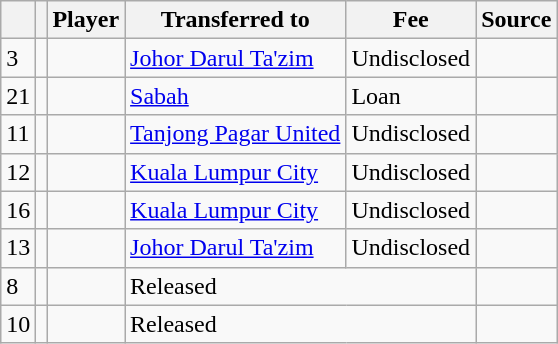<table class="wikitable plainrowheaders sortable">
<tr>
<th></th>
<th></th>
<th scope=col>Player</th>
<th>Transferred to</th>
<th !scope=col; style="width: 65px;">Fee</th>
<th scope=col>Source</th>
</tr>
<tr>
<td>3</td>
<td></td>
<td></td>
<td> <a href='#'>Johor Darul Ta'zim</a></td>
<td>Undisclosed</td>
<td></td>
</tr>
<tr>
<td>21</td>
<td></td>
<td></td>
<td> <a href='#'>Sabah</a></td>
<td>Loan</td>
<td></td>
</tr>
<tr>
<td>11</td>
<td></td>
<td></td>
<td> <a href='#'>Tanjong Pagar United</a></td>
<td>Undisclosed</td>
<td></td>
</tr>
<tr>
<td>12</td>
<td></td>
<td></td>
<td> <a href='#'>Kuala Lumpur City</a></td>
<td>Undisclosed</td>
<td></td>
</tr>
<tr>
<td>16</td>
<td></td>
<td></td>
<td> <a href='#'>Kuala Lumpur City</a></td>
<td>Undisclosed</td>
<td></td>
</tr>
<tr>
<td>13</td>
<td></td>
<td></td>
<td> <a href='#'>Johor Darul Ta'zim</a></td>
<td>Undisclosed</td>
<td></td>
</tr>
<tr>
<td>8</td>
<td></td>
<td></td>
<td colspan=2>Released</td>
<td></td>
</tr>
<tr>
<td>10</td>
<td></td>
<td></td>
<td colspan=2>Released</td>
<td></td>
</tr>
</table>
